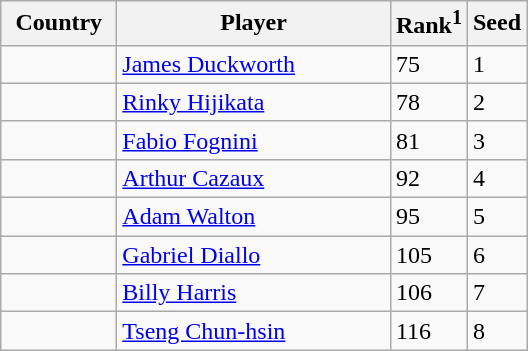<table class="sortable wikitable">
<tr>
<th width="70">Country</th>
<th width="175">Player</th>
<th>Rank<sup>1</sup></th>
<th>Seed</th>
</tr>
<tr>
<td></td>
<td><a href='#'>James Duckworth</a></td>
<td>75</td>
<td>1</td>
</tr>
<tr>
<td></td>
<td><a href='#'>Rinky Hijikata</a></td>
<td>78</td>
<td>2</td>
</tr>
<tr>
<td></td>
<td><a href='#'>Fabio Fognini</a></td>
<td>81</td>
<td>3</td>
</tr>
<tr>
<td></td>
<td><a href='#'>Arthur Cazaux</a></td>
<td>92</td>
<td>4</td>
</tr>
<tr>
<td></td>
<td><a href='#'>Adam Walton</a></td>
<td>95</td>
<td>5</td>
</tr>
<tr>
<td></td>
<td><a href='#'>Gabriel Diallo</a></td>
<td>105</td>
<td>6</td>
</tr>
<tr>
<td></td>
<td><a href='#'>Billy Harris</a></td>
<td>106</td>
<td>7</td>
</tr>
<tr>
<td></td>
<td><a href='#'>Tseng Chun-hsin</a></td>
<td>116</td>
<td>8</td>
</tr>
</table>
